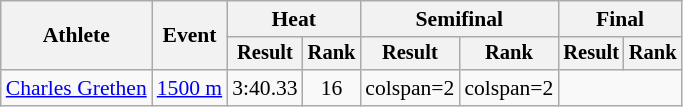<table class="wikitable" style="font-size:90%">
<tr>
<th rowspan="2">Athlete</th>
<th rowspan="2">Event</th>
<th colspan="2">Heat</th>
<th colspan="2">Semifinal</th>
<th colspan="2">Final</th>
</tr>
<tr style="font-size:95%">
<th>Result</th>
<th>Rank</th>
<th>Result</th>
<th>Rank</th>
<th>Result</th>
<th>Rank</th>
</tr>
<tr align=center>
<td align=left><a href='#'>Charles Grethen</a></td>
<td align=left><a href='#'>1500 m</a></td>
<td>3:40.33</td>
<td>16</td>
<td>colspan=2 </td>
<td>colspan=2 </td>
</tr>
</table>
